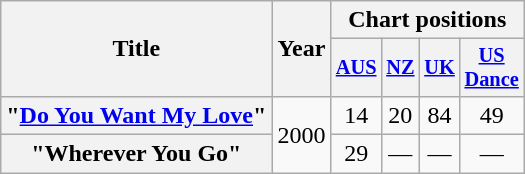<table class="wikitable plainrowheaders" style="text-align: center">
<tr>
<th scope="col" rowspan="2">Title</th>
<th scope="col" rowspan="2">Year</th>
<th scope="col" colspan="4">Chart positions</th>
</tr>
<tr>
<th scope="col" style="font-size:85%"><a href='#'>AUS</a><br></th>
<th scope="col" style="font-size:85%"><a href='#'>NZ</a><br></th>
<th scope="col" style="font-size:85%"><a href='#'>UK</a><br></th>
<th scope="col" style="font-size:85%"><a href='#'>US<br>Dance</a><br></th>
</tr>
<tr>
<th scope="row">"<a href='#'>Do You Want My Love</a>"</th>
<td rowspan="2">2000</td>
<td>14</td>
<td>20</td>
<td>84</td>
<td>49</td>
</tr>
<tr>
<th scope="row">"Wherever You Go"</th>
<td>29</td>
<td>—</td>
<td>—</td>
<td>—</td>
</tr>
</table>
